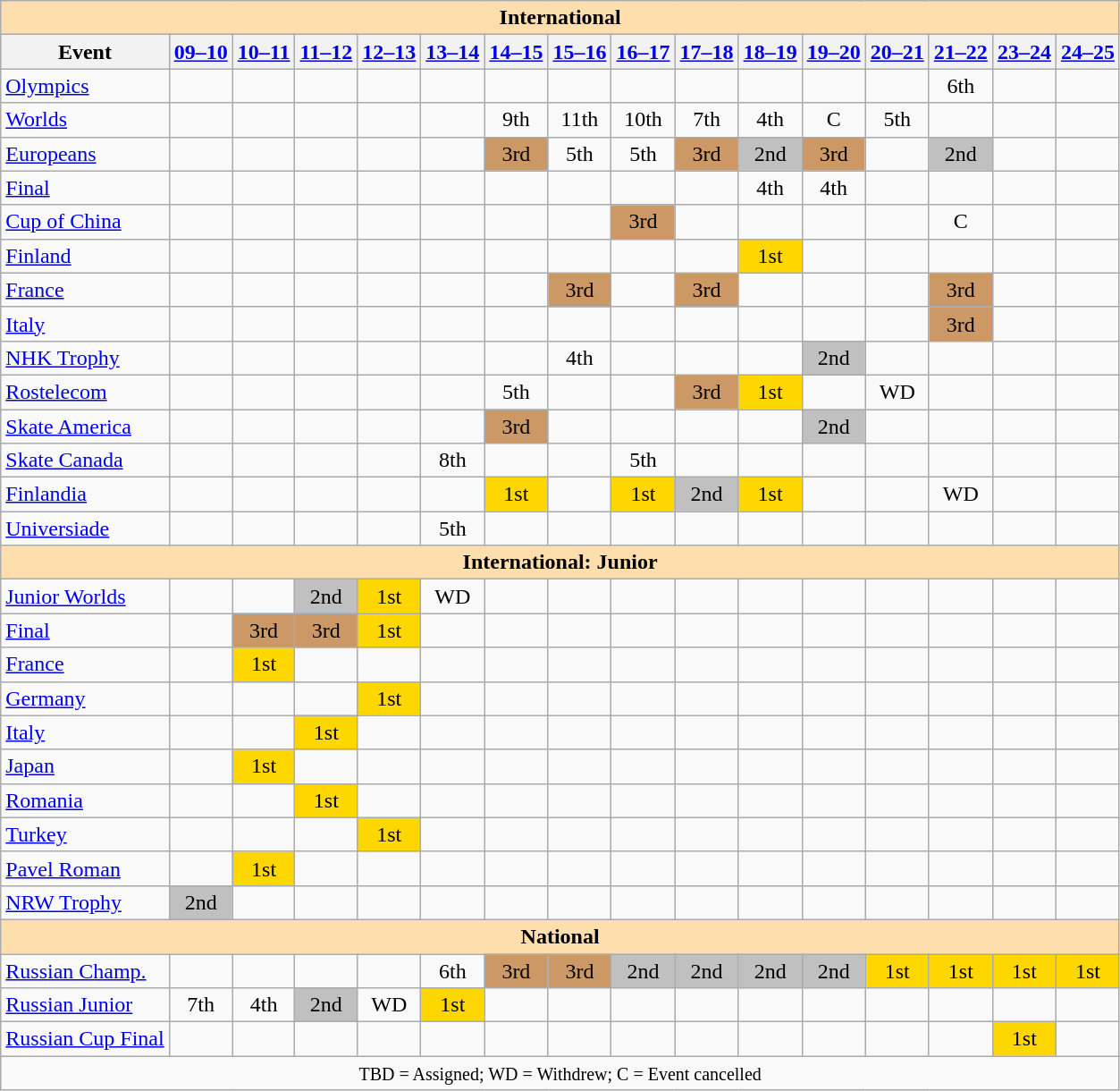<table class="wikitable" style="text-align:center">
<tr>
<th style="background-color: #ffdead; " colspan=16 align=center>International</th>
</tr>
<tr>
<th>Event</th>
<th><a href='#'>09–10</a></th>
<th><a href='#'>10–11</a></th>
<th><a href='#'>11–12</a></th>
<th><a href='#'>12–13</a></th>
<th><a href='#'>13–14</a></th>
<th><a href='#'>14–15</a></th>
<th><a href='#'>15–16</a></th>
<th><a href='#'>16–17</a></th>
<th><a href='#'>17–18</a></th>
<th><a href='#'>18–19</a></th>
<th><a href='#'>19–20</a></th>
<th><a href='#'>20–21</a></th>
<th><a href='#'>21–22</a></th>
<th><a href='#'>23–24</a></th>
<th><a href='#'>24–25</a></th>
</tr>
<tr>
<td align=left><a href='#'>Olympics</a></td>
<td></td>
<td></td>
<td></td>
<td></td>
<td></td>
<td></td>
<td></td>
<td></td>
<td></td>
<td></td>
<td></td>
<td></td>
<td>6th</td>
<td></td>
<td></td>
</tr>
<tr>
<td align=left><a href='#'>Worlds</a></td>
<td></td>
<td></td>
<td></td>
<td></td>
<td></td>
<td>9th</td>
<td>11th</td>
<td>10th</td>
<td>7th</td>
<td>4th</td>
<td>C</td>
<td>5th</td>
<td></td>
<td></td>
<td></td>
</tr>
<tr>
<td align=left><a href='#'>Europeans</a></td>
<td></td>
<td></td>
<td></td>
<td></td>
<td></td>
<td bgcolor=cc9966>3rd</td>
<td>5th</td>
<td>5th</td>
<td bgcolor=cc9966>3rd</td>
<td bgcolor=silver>2nd</td>
<td bgcolor=cc9966>3rd</td>
<td></td>
<td bgcolor=silver>2nd</td>
<td></td>
<td></td>
</tr>
<tr>
<td align=left> <a href='#'>Final</a></td>
<td></td>
<td></td>
<td></td>
<td></td>
<td></td>
<td></td>
<td></td>
<td></td>
<td></td>
<td>4th</td>
<td>4th</td>
<td></td>
<td></td>
<td></td>
<td></td>
</tr>
<tr>
<td align=left> <a href='#'>Cup of China</a></td>
<td></td>
<td></td>
<td></td>
<td></td>
<td></td>
<td></td>
<td></td>
<td bgcolor=cc9966>3rd</td>
<td></td>
<td></td>
<td></td>
<td></td>
<td>C</td>
<td></td>
<td></td>
</tr>
<tr>
<td align=left> <a href='#'>Finland</a></td>
<td></td>
<td></td>
<td></td>
<td></td>
<td></td>
<td></td>
<td></td>
<td></td>
<td></td>
<td bgcolor=gold>1st</td>
<td></td>
<td></td>
<td></td>
<td></td>
<td></td>
</tr>
<tr>
<td align=left> <a href='#'>France</a></td>
<td></td>
<td></td>
<td></td>
<td></td>
<td></td>
<td></td>
<td bgcolor=cc9966>3rd</td>
<td></td>
<td bgcolor=cc9966>3rd</td>
<td></td>
<td></td>
<td></td>
<td bgcolor=cc9966>3rd</td>
<td></td>
<td></td>
</tr>
<tr>
<td align=left> <a href='#'>Italy</a></td>
<td></td>
<td></td>
<td></td>
<td></td>
<td></td>
<td></td>
<td></td>
<td></td>
<td></td>
<td></td>
<td></td>
<td></td>
<td bgcolor=cc9966>3rd</td>
<td></td>
<td></td>
</tr>
<tr>
<td align=left> <a href='#'>NHK Trophy</a></td>
<td></td>
<td></td>
<td></td>
<td></td>
<td></td>
<td></td>
<td>4th</td>
<td></td>
<td></td>
<td></td>
<td bgcolor=silver>2nd</td>
<td></td>
<td></td>
<td></td>
<td></td>
</tr>
<tr>
<td align=left> <a href='#'>Rostelecom</a></td>
<td></td>
<td></td>
<td></td>
<td></td>
<td></td>
<td>5th</td>
<td></td>
<td></td>
<td bgcolor=cc9966>3rd</td>
<td bgcolor=gold>1st</td>
<td></td>
<td>WD</td>
<td></td>
<td></td>
<td></td>
</tr>
<tr>
<td align=left> <a href='#'>Skate America</a></td>
<td></td>
<td></td>
<td></td>
<td></td>
<td></td>
<td bgcolor=cc9966>3rd</td>
<td></td>
<td></td>
<td></td>
<td></td>
<td bgcolor=silver>2nd</td>
<td></td>
<td></td>
<td></td>
<td></td>
</tr>
<tr>
<td align=left> <a href='#'>Skate Canada</a></td>
<td></td>
<td></td>
<td></td>
<td></td>
<td>8th</td>
<td></td>
<td></td>
<td>5th</td>
<td></td>
<td></td>
<td></td>
<td></td>
<td></td>
<td></td>
<td></td>
</tr>
<tr>
<td align=left> <a href='#'>Finlandia</a></td>
<td></td>
<td></td>
<td></td>
<td></td>
<td></td>
<td bgcolor=gold>1st</td>
<td></td>
<td bgcolor=gold>1st</td>
<td bgcolor=silver>2nd</td>
<td bgcolor=gold>1st</td>
<td></td>
<td></td>
<td>WD</td>
<td></td>
<td></td>
</tr>
<tr>
<td align=left><a href='#'>Universiade</a></td>
<td></td>
<td></td>
<td></td>
<td></td>
<td>5th</td>
<td></td>
<td></td>
<td></td>
<td></td>
<td></td>
<td></td>
<td></td>
<td></td>
<td></td>
<td></td>
</tr>
<tr>
<th style="background-color: #ffdead; " colspan=16 align=center>International: Junior</th>
</tr>
<tr>
<td align=left><a href='#'>Junior Worlds</a></td>
<td></td>
<td></td>
<td bgcolor=silver>2nd</td>
<td bgcolor=gold>1st</td>
<td>WD</td>
<td></td>
<td></td>
<td></td>
<td></td>
<td></td>
<td></td>
<td></td>
<td></td>
<td></td>
<td></td>
</tr>
<tr>
<td align=left> <a href='#'>Final</a></td>
<td></td>
<td bgcolor=cc9966>3rd</td>
<td bgcolor=cc9966>3rd</td>
<td bgcolor=gold>1st</td>
<td></td>
<td></td>
<td></td>
<td></td>
<td></td>
<td></td>
<td></td>
<td></td>
<td></td>
<td></td>
<td></td>
</tr>
<tr>
<td align=left> <a href='#'>France</a></td>
<td></td>
<td bgcolor=gold>1st</td>
<td></td>
<td></td>
<td></td>
<td></td>
<td></td>
<td></td>
<td></td>
<td></td>
<td></td>
<td></td>
<td></td>
<td></td>
<td></td>
</tr>
<tr>
<td align=left> <a href='#'>Germany</a></td>
<td></td>
<td></td>
<td></td>
<td bgcolor=gold>1st</td>
<td></td>
<td></td>
<td></td>
<td></td>
<td></td>
<td></td>
<td></td>
<td></td>
<td></td>
<td></td>
<td></td>
</tr>
<tr>
<td align=left> <a href='#'>Italy</a></td>
<td></td>
<td></td>
<td bgcolor=gold>1st</td>
<td></td>
<td></td>
<td></td>
<td></td>
<td></td>
<td></td>
<td></td>
<td></td>
<td></td>
<td></td>
<td></td>
<td></td>
</tr>
<tr>
<td align=left> <a href='#'>Japan</a></td>
<td></td>
<td bgcolor=gold>1st</td>
<td></td>
<td></td>
<td></td>
<td></td>
<td></td>
<td></td>
<td></td>
<td></td>
<td></td>
<td></td>
<td></td>
<td></td>
<td></td>
</tr>
<tr>
<td align=left> <a href='#'>Romania</a></td>
<td></td>
<td></td>
<td bgcolor=gold>1st</td>
<td></td>
<td></td>
<td></td>
<td></td>
<td></td>
<td></td>
<td></td>
<td></td>
<td></td>
<td></td>
<td></td>
<td></td>
</tr>
<tr>
<td align=left> <a href='#'>Turkey</a></td>
<td></td>
<td></td>
<td></td>
<td bgcolor=gold>1st</td>
<td></td>
<td></td>
<td></td>
<td></td>
<td></td>
<td></td>
<td></td>
<td></td>
<td></td>
<td></td>
<td></td>
</tr>
<tr>
<td align=left><a href='#'>Pavel Roman</a></td>
<td></td>
<td bgcolor=gold>1st</td>
<td></td>
<td></td>
<td></td>
<td></td>
<td></td>
<td></td>
<td></td>
<td></td>
<td></td>
<td></td>
<td></td>
<td></td>
<td></td>
</tr>
<tr>
<td align=left><a href='#'>NRW Trophy</a></td>
<td bgcolor=silver>2nd</td>
<td></td>
<td></td>
<td></td>
<td></td>
<td></td>
<td></td>
<td></td>
<td></td>
<td></td>
<td></td>
<td></td>
<td></td>
<td></td>
<td></td>
</tr>
<tr>
<th style="background-color: #ffdead; " colspan=16 align=center>National</th>
</tr>
<tr>
<td align=left><a href='#'>Russian Champ.</a></td>
<td></td>
<td></td>
<td></td>
<td></td>
<td>6th</td>
<td bgcolor=cc9966>3rd</td>
<td bgcolor=cc9966>3rd</td>
<td bgcolor=silver>2nd</td>
<td bgcolor=silver>2nd</td>
<td bgcolor=silver>2nd</td>
<td bgcolor=silver>2nd</td>
<td bgcolor=gold>1st</td>
<td bgcolor=gold>1st</td>
<td bgcolor=gold>1st</td>
<td bgcolor=gold>1st</td>
</tr>
<tr>
<td align=left><a href='#'>Russian Junior</a></td>
<td>7th</td>
<td>4th</td>
<td bgcolor=silver>2nd</td>
<td>WD</td>
<td bgcolor=gold>1st</td>
<td></td>
<td></td>
<td></td>
<td></td>
<td></td>
<td></td>
<td></td>
<td></td>
<td></td>
<td></td>
</tr>
<tr>
<td align=left><a href='#'>Russian Cup Final</a></td>
<td></td>
<td></td>
<td></td>
<td></td>
<td></td>
<td></td>
<td></td>
<td></td>
<td></td>
<td></td>
<td></td>
<td></td>
<td></td>
<td bgcolor=gold>1st</td>
<td></td>
</tr>
<tr>
<td colspan=16 align=center><small> TBD = Assigned; WD = Withdrew; C = Event cancelled </small></td>
</tr>
</table>
